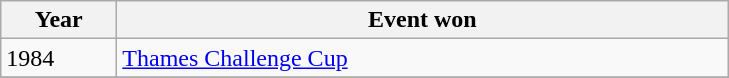<table class="wikitable">
<tr>
<th width=70>Year</th>
<th width=400>Event won</th>
</tr>
<tr>
<td>1984</td>
<td><a href='#'>Thames Challenge Cup</a></td>
</tr>
<tr>
</tr>
</table>
